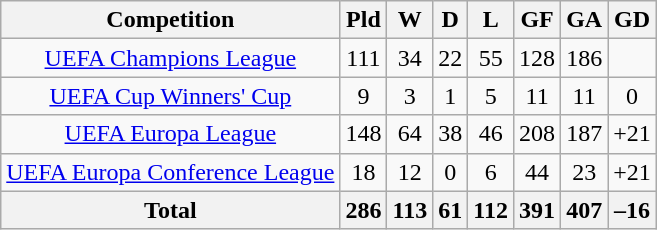<table class="wikitable sortable" style="text-align: center;">
<tr>
<th>Competition</th>
<th>Pld</th>
<th>W</th>
<th>D</th>
<th>L</th>
<th>GF</th>
<th>GA</th>
<th>GD</th>
</tr>
<tr>
<td align=center><a href='#'>UEFA Champions League</a></td>
<td>111</td>
<td>34</td>
<td>22</td>
<td>55</td>
<td>128</td>
<td>186</td>
<td></td>
</tr>
<tr>
<td align=center><a href='#'>UEFA Cup Winners' Cup</a></td>
<td>9</td>
<td>3</td>
<td>1</td>
<td>5</td>
<td>11</td>
<td>11</td>
<td>0</td>
</tr>
<tr>
<td align=center><a href='#'>UEFA Europa League</a></td>
<td>148</td>
<td>64</td>
<td>38</td>
<td>46</td>
<td>208</td>
<td>187</td>
<td>+21</td>
</tr>
<tr>
<td align=center><a href='#'>UEFA Europa Conference League</a></td>
<td>18</td>
<td>12</td>
<td>0</td>
<td>6</td>
<td>44</td>
<td>23</td>
<td>+21</td>
</tr>
<tr>
<th align=center>Total</th>
<th>286</th>
<th>113</th>
<th>61</th>
<th>112</th>
<th>391</th>
<th>407</th>
<th>–16</th>
</tr>
</table>
